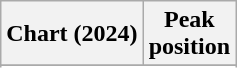<table class="wikitable sortable plainrowheaders" style="text-align:center">
<tr>
<th scope="col">Chart (2024)</th>
<th scope="col">Peak<br>position</th>
</tr>
<tr>
</tr>
<tr>
</tr>
<tr>
</tr>
</table>
